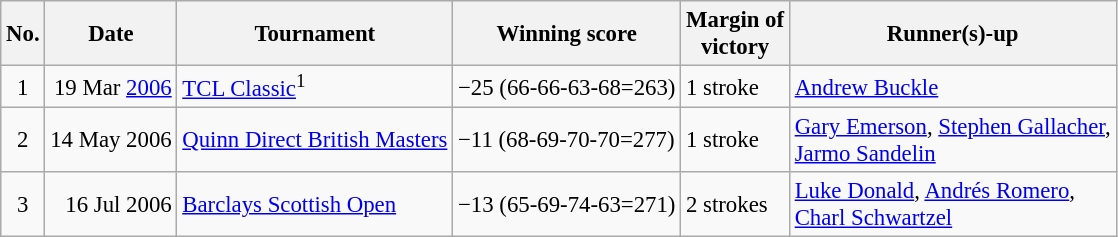<table class="wikitable" style="font-size:95%;">
<tr>
<th>No.</th>
<th>Date</th>
<th>Tournament</th>
<th>Winning score</th>
<th>Margin of<br>victory</th>
<th>Runner(s)-up</th>
</tr>
<tr>
<td align=center>1</td>
<td align=right>19 Mar <a href='#'>2006</a></td>
<td><a href='#'>TCL Classic</a><sup>1</sup></td>
<td>−25 (66-66-63-68=263)</td>
<td>1 stroke</td>
<td> <a href='#'>Andrew Buckle</a></td>
</tr>
<tr>
<td align=center>2</td>
<td align=right>14 May 2006</td>
<td><a href='#'>Quinn Direct British Masters</a></td>
<td>−11 (68-69-70-70=277)</td>
<td>1 stroke</td>
<td> <a href='#'>Gary Emerson</a>,  <a href='#'>Stephen Gallacher</a>,<br> <a href='#'>Jarmo Sandelin</a></td>
</tr>
<tr>
<td align=center>3</td>
<td align=right>16 Jul 2006</td>
<td><a href='#'>Barclays Scottish Open</a></td>
<td>−13 (65-69-74-63=271)</td>
<td>2 strokes</td>
<td> <a href='#'>Luke Donald</a>,  <a href='#'>Andrés Romero</a>,<br> <a href='#'>Charl Schwartzel</a></td>
</tr>
</table>
